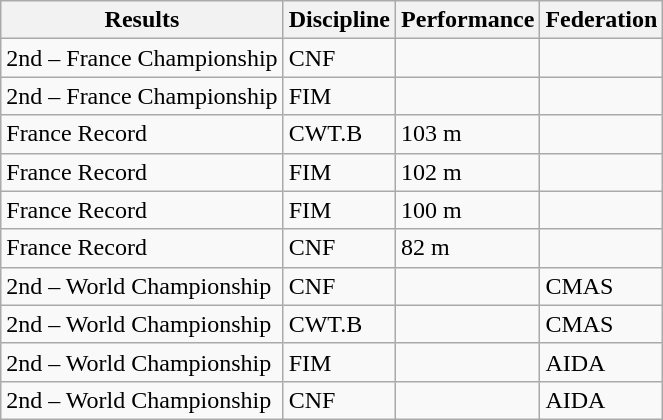<table class="wikitable">
<tr>
<th>Results</th>
<th>Discipline</th>
<th>Performance</th>
<th>Federation</th>
</tr>
<tr>
<td>2nd – France Championship</td>
<td>CNF</td>
<td></td>
<td></td>
</tr>
<tr>
<td>2nd – France Championship</td>
<td>FIM</td>
<td></td>
<td></td>
</tr>
<tr>
<td>France Record</td>
<td>CWT.B</td>
<td>103 m</td>
<td></td>
</tr>
<tr>
<td>France Record</td>
<td>FIM</td>
<td>102 m</td>
<td></td>
</tr>
<tr>
<td>France Record</td>
<td>FIM</td>
<td>100 m</td>
<td></td>
</tr>
<tr>
<td>France Record</td>
<td>CNF</td>
<td>82 m</td>
<td></td>
</tr>
<tr>
<td>2nd – World Championship</td>
<td>CNF</td>
<td></td>
<td>CMAS</td>
</tr>
<tr>
<td>2nd – World Championship</td>
<td>CWT.B</td>
<td></td>
<td>CMAS</td>
</tr>
<tr>
<td>2nd – World Championship</td>
<td>FIM</td>
<td></td>
<td>AIDA</td>
</tr>
<tr>
<td>2nd – World Championship</td>
<td>CNF</td>
<td></td>
<td>AIDA</td>
</tr>
</table>
